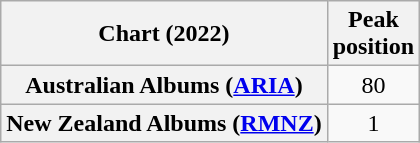<table class="wikitable plainrowheaders" style="text-align:center">
<tr>
<th scope="col">Chart (2022)</th>
<th scope="col">Peak<br>position</th>
</tr>
<tr>
<th scope="row">Australian Albums (<a href='#'>ARIA</a>)</th>
<td>80</td>
</tr>
<tr>
<th scope="row">New Zealand Albums (<a href='#'>RMNZ</a>)</th>
<td>1</td>
</tr>
</table>
